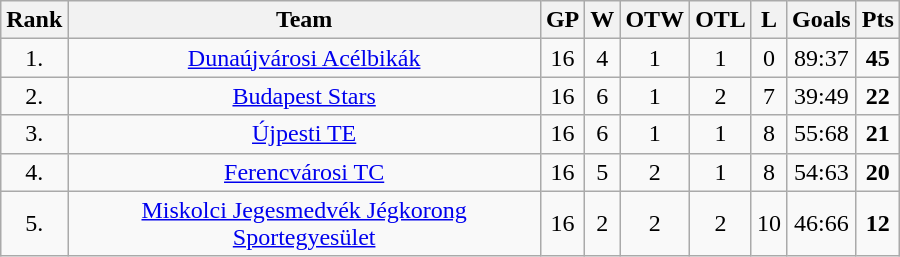<table class="wikitable" style="width:600px;">
<tr>
<th>Rank</th>
<th>Team</th>
<th>GP</th>
<th>W</th>
<th>OTW</th>
<th>OTL</th>
<th>L</th>
<th>Goals</th>
<th>Pts</th>
</tr>
<tr align="center">
<td>1.</td>
<td><a href='#'>Dunaújvárosi Acélbikák</a></td>
<td>16</td>
<td>4</td>
<td>1</td>
<td>1</td>
<td>0</td>
<td>89:37</td>
<td><strong>45</strong></td>
</tr>
<tr align="center">
<td>2.</td>
<td><a href='#'>Budapest Stars</a></td>
<td>16</td>
<td>6</td>
<td>1</td>
<td>2</td>
<td>7</td>
<td>39:49</td>
<td><strong>22</strong></td>
</tr>
<tr align="center">
<td>3.</td>
<td><a href='#'>Újpesti TE</a></td>
<td>16</td>
<td>6</td>
<td>1</td>
<td>1</td>
<td>8</td>
<td>55:68</td>
<td><strong>21</strong></td>
</tr>
<tr align="center">
<td>4.</td>
<td><a href='#'>Ferencvárosi TC</a></td>
<td>16</td>
<td>5</td>
<td>2</td>
<td>1</td>
<td>8</td>
<td>54:63</td>
<td><strong>20</strong></td>
</tr>
<tr align="center">
<td>5.</td>
<td><a href='#'>Miskolci Jegesmedvék Jégkorong Sportegyesület</a></td>
<td>16</td>
<td>2</td>
<td>2</td>
<td>2</td>
<td>10</td>
<td>46:66</td>
<td><strong>12</strong></td>
</tr>
</table>
